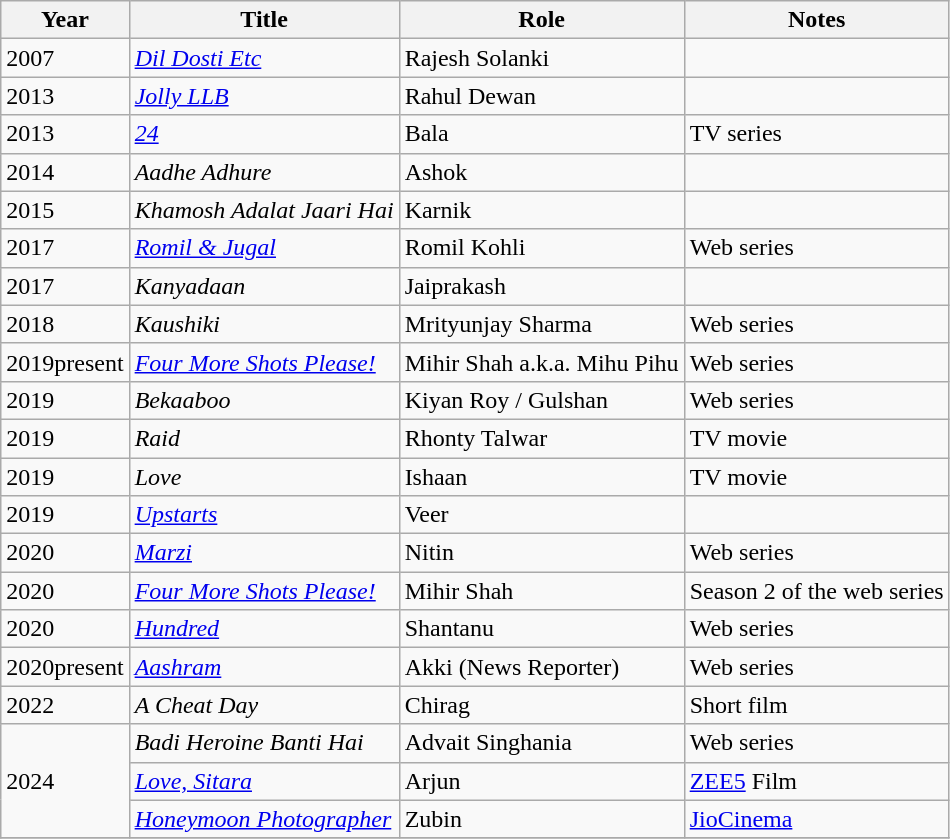<table class="wikitable">
<tr>
<th>Year</th>
<th>Title</th>
<th>Role</th>
<th>Notes</th>
</tr>
<tr>
<td>2007</td>
<td><em><a href='#'>Dil Dosti Etc</a></em></td>
<td>Rajesh Solanki</td>
<td></td>
</tr>
<tr>
<td>2013</td>
<td><em><a href='#'>Jolly LLB</a></em></td>
<td>Rahul Dewan</td>
<td></td>
</tr>
<tr>
<td>2013</td>
<td><em><a href='#'>24</a></em></td>
<td>Bala</td>
<td>TV series</td>
</tr>
<tr>
<td>2014</td>
<td><em>Aadhe Adhure</em></td>
<td>Ashok</td>
<td></td>
</tr>
<tr>
<td>2015</td>
<td><em>Khamosh Adalat Jaari Hai</em></td>
<td>Karnik</td>
<td></td>
</tr>
<tr>
<td>2017</td>
<td><em><a href='#'>Romil & Jugal</a></em></td>
<td>Romil Kohli</td>
<td>Web series</td>
</tr>
<tr>
<td>2017</td>
<td><em>Kanyadaan</em></td>
<td>Jaiprakash</td>
<td></td>
</tr>
<tr>
<td>2018</td>
<td><em>Kaushiki</em></td>
<td>Mrityunjay Sharma</td>
<td>Web series</td>
</tr>
<tr>
<td>2019present</td>
<td><em><a href='#'>Four More Shots Please!</a></em></td>
<td>Mihir Shah a.k.a. Mihu Pihu</td>
<td>Web series</td>
</tr>
<tr>
<td>2019</td>
<td><em>Bekaaboo</em></td>
<td>Kiyan Roy / Gulshan</td>
<td>Web series</td>
</tr>
<tr>
<td>2019</td>
<td><em>Raid</em></td>
<td>Rhonty Talwar</td>
<td>TV movie</td>
</tr>
<tr>
<td>2019</td>
<td><em>Love</em></td>
<td>Ishaan</td>
<td>TV movie</td>
</tr>
<tr>
<td>2019</td>
<td><em><a href='#'>Upstarts</a></em></td>
<td>Veer</td>
<td></td>
</tr>
<tr>
<td>2020</td>
<td><em><a href='#'>Marzi</a></em></td>
<td>Nitin</td>
<td>Web series</td>
</tr>
<tr>
<td>2020</td>
<td><em><a href='#'>Four More Shots Please!</a></em></td>
<td>Mihir Shah</td>
<td>Season 2 of the web series</td>
</tr>
<tr>
<td>2020</td>
<td><em><a href='#'>Hundred</a></em></td>
<td>Shantanu</td>
<td>Web series</td>
</tr>
<tr>
<td>2020present</td>
<td><em><a href='#'>Aashram</a></em></td>
<td>Akki (News Reporter)</td>
<td>Web series</td>
</tr>
<tr>
<td>2022</td>
<td><em>A Cheat Day</em></td>
<td>Chirag</td>
<td>Short film</td>
</tr>
<tr>
<td rowspan="3">2024</td>
<td><em>Badi Heroine Banti Hai</em></td>
<td>Advait Singhania</td>
<td>Web series</td>
</tr>
<tr>
<td><em><a href='#'>Love, Sitara</a></em></td>
<td>Arjun</td>
<td><a href='#'>ZEE5</a> Film</td>
</tr>
<tr>
<td><em><a href='#'>Honeymoon Photographer</a></em></td>
<td>Zubin</td>
<td><a href='#'>JioCinema</a></td>
</tr>
<tr>
</tr>
</table>
